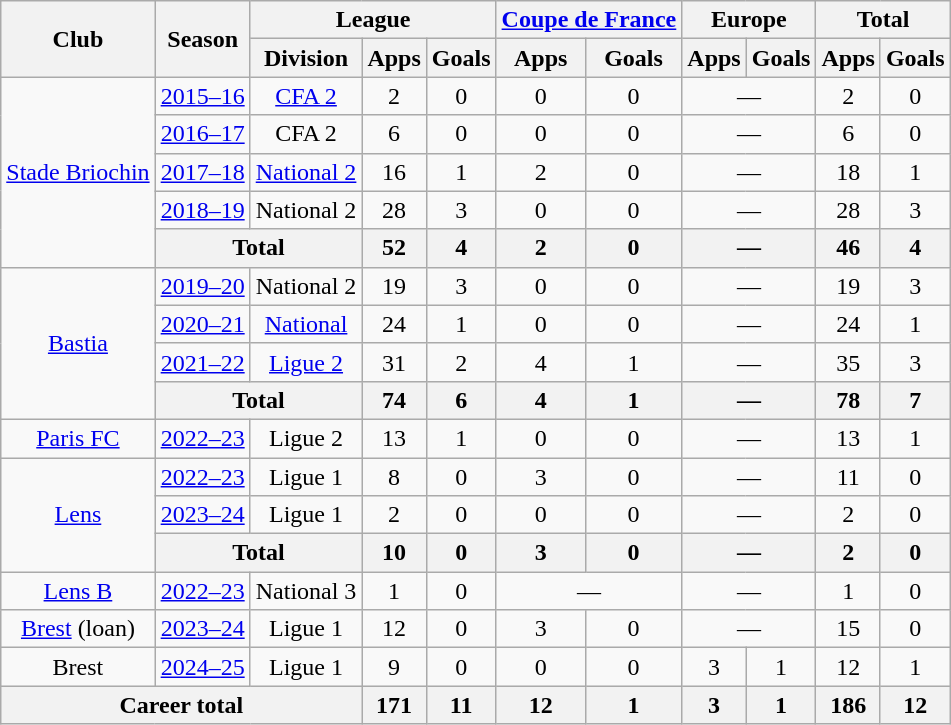<table class="wikitable" style="text-align:center">
<tr>
<th rowspan="2">Club</th>
<th rowspan="2">Season</th>
<th colspan="3">League</th>
<th colspan="2"><a href='#'>Coupe de France</a></th>
<th colspan="2">Europe</th>
<th colspan="2">Total</th>
</tr>
<tr>
<th>Division</th>
<th>Apps</th>
<th>Goals</th>
<th>Apps</th>
<th>Goals</th>
<th>Apps</th>
<th>Goals</th>
<th>Apps</th>
<th>Goals</th>
</tr>
<tr>
<td rowspan="5"><a href='#'>Stade Briochin</a></td>
<td><a href='#'>2015–16</a></td>
<td><a href='#'>CFA 2</a></td>
<td>2</td>
<td>0</td>
<td>0</td>
<td>0</td>
<td colspan="2">—</td>
<td>2</td>
<td>0</td>
</tr>
<tr>
<td><a href='#'>2016–17</a></td>
<td>CFA 2</td>
<td>6</td>
<td>0</td>
<td>0</td>
<td>0</td>
<td colspan="2">—</td>
<td>6</td>
<td>0</td>
</tr>
<tr>
<td><a href='#'>2017–18</a></td>
<td><a href='#'>National 2</a></td>
<td>16</td>
<td>1</td>
<td>2</td>
<td>0</td>
<td colspan="2">—</td>
<td>18</td>
<td>1</td>
</tr>
<tr>
<td><a href='#'>2018–19</a></td>
<td>National 2</td>
<td>28</td>
<td>3</td>
<td>0</td>
<td>0</td>
<td colspan="2">—</td>
<td>28</td>
<td>3</td>
</tr>
<tr>
<th colspan="2">Total</th>
<th>52</th>
<th>4</th>
<th>2</th>
<th>0</th>
<th colspan="2">—</th>
<th>46</th>
<th>4</th>
</tr>
<tr>
<td rowspan="4"><a href='#'>Bastia</a></td>
<td><a href='#'>2019–20</a></td>
<td>National 2</td>
<td>19</td>
<td>3</td>
<td>0</td>
<td>0</td>
<td colspan="2">—</td>
<td>19</td>
<td>3</td>
</tr>
<tr>
<td><a href='#'>2020–21</a></td>
<td><a href='#'>National</a></td>
<td>24</td>
<td>1</td>
<td>0</td>
<td>0</td>
<td colspan="2">—</td>
<td>24</td>
<td>1</td>
</tr>
<tr>
<td><a href='#'>2021–22</a></td>
<td><a href='#'>Ligue 2</a></td>
<td>31</td>
<td>2</td>
<td>4</td>
<td>1</td>
<td colspan="2">—</td>
<td>35</td>
<td>3</td>
</tr>
<tr>
<th colspan="2">Total</th>
<th>74</th>
<th>6</th>
<th>4</th>
<th>1</th>
<th colspan="2">—</th>
<th>78</th>
<th>7</th>
</tr>
<tr>
<td><a href='#'>Paris FC</a></td>
<td><a href='#'>2022–23</a></td>
<td>Ligue 2</td>
<td>13</td>
<td>1</td>
<td>0</td>
<td>0</td>
<td colspan="2">—</td>
<td>13</td>
<td>1</td>
</tr>
<tr>
<td rowspan="3"><a href='#'>Lens</a></td>
<td><a href='#'>2022–23</a></td>
<td>Ligue 1</td>
<td>8</td>
<td>0</td>
<td>3</td>
<td>0</td>
<td colspan="2">—</td>
<td>11</td>
<td>0</td>
</tr>
<tr>
<td><a href='#'>2023–24</a></td>
<td>Ligue 1</td>
<td>2</td>
<td>0</td>
<td>0</td>
<td>0</td>
<td colspan="2">—</td>
<td>2</td>
<td>0</td>
</tr>
<tr>
<th colspan="2">Total</th>
<th>10</th>
<th>0</th>
<th>3</th>
<th>0</th>
<th colspan="2">—</th>
<th>2</th>
<th>0</th>
</tr>
<tr>
<td><a href='#'>Lens B</a></td>
<td><a href='#'>2022–23</a></td>
<td>National 3</td>
<td>1</td>
<td>0</td>
<td colspan="2">—</td>
<td colspan="2">—</td>
<td>1</td>
<td>0</td>
</tr>
<tr>
<td><a href='#'>Brest</a> (loan)</td>
<td><a href='#'>2023–24</a></td>
<td>Ligue 1</td>
<td>12</td>
<td>0</td>
<td>3</td>
<td>0</td>
<td colspan="2">—</td>
<td>15</td>
<td>0</td>
</tr>
<tr>
<td>Brest</td>
<td><a href='#'>2024–25</a></td>
<td>Ligue 1</td>
<td>9</td>
<td>0</td>
<td>0</td>
<td>0</td>
<td>3</td>
<td>1</td>
<td>12</td>
<td>1</td>
</tr>
<tr>
<th colspan="3">Career total</th>
<th>171</th>
<th>11</th>
<th>12</th>
<th>1</th>
<th>3</th>
<th>1</th>
<th>186</th>
<th>12</th>
</tr>
</table>
